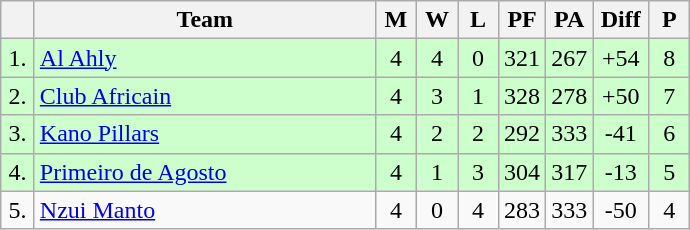<table class="wikitable" style="text-align:center">
<tr>
<th width=15></th>
<th width=220>Team</th>
<th width=20>M</th>
<th width=20>W</th>
<th width=20>L</th>
<th width=20>PF</th>
<th width=20>PA</th>
<th width=30>Diff</th>
<th width=20>P</th>
</tr>
<tr style="background: #ccffcc;">
<td>1.</td>
<td align=left> <a href='#'>Al Ahly</a></td>
<td>4</td>
<td>4</td>
<td>0</td>
<td>321</td>
<td>267</td>
<td>+54</td>
<td>8</td>
</tr>
<tr style="background: #ccffcc;">
<td>2.</td>
<td align=left> <a href='#'>Club Africain</a></td>
<td>4</td>
<td>3</td>
<td>1</td>
<td>328</td>
<td>278</td>
<td>+50</td>
<td>7</td>
</tr>
<tr style="background: #ccffcc;">
<td>3.</td>
<td align=left> <a href='#'>Kano Pillars</a></td>
<td>4</td>
<td>2</td>
<td>2</td>
<td>292</td>
<td>333</td>
<td>-41</td>
<td>6</td>
</tr>
<tr style="background: #ccffcc;">
<td>4.</td>
<td align=left> <a href='#'>Primeiro de Agosto</a></td>
<td>4</td>
<td>1</td>
<td>3</td>
<td>304</td>
<td>317</td>
<td>-13</td>
<td>5</td>
</tr>
<tr>
<td>5.</td>
<td align=left> <a href='#'>Nzui Manto</a></td>
<td>4</td>
<td>0</td>
<td>4</td>
<td>283</td>
<td>333</td>
<td>-50</td>
<td>4</td>
</tr>
</table>
